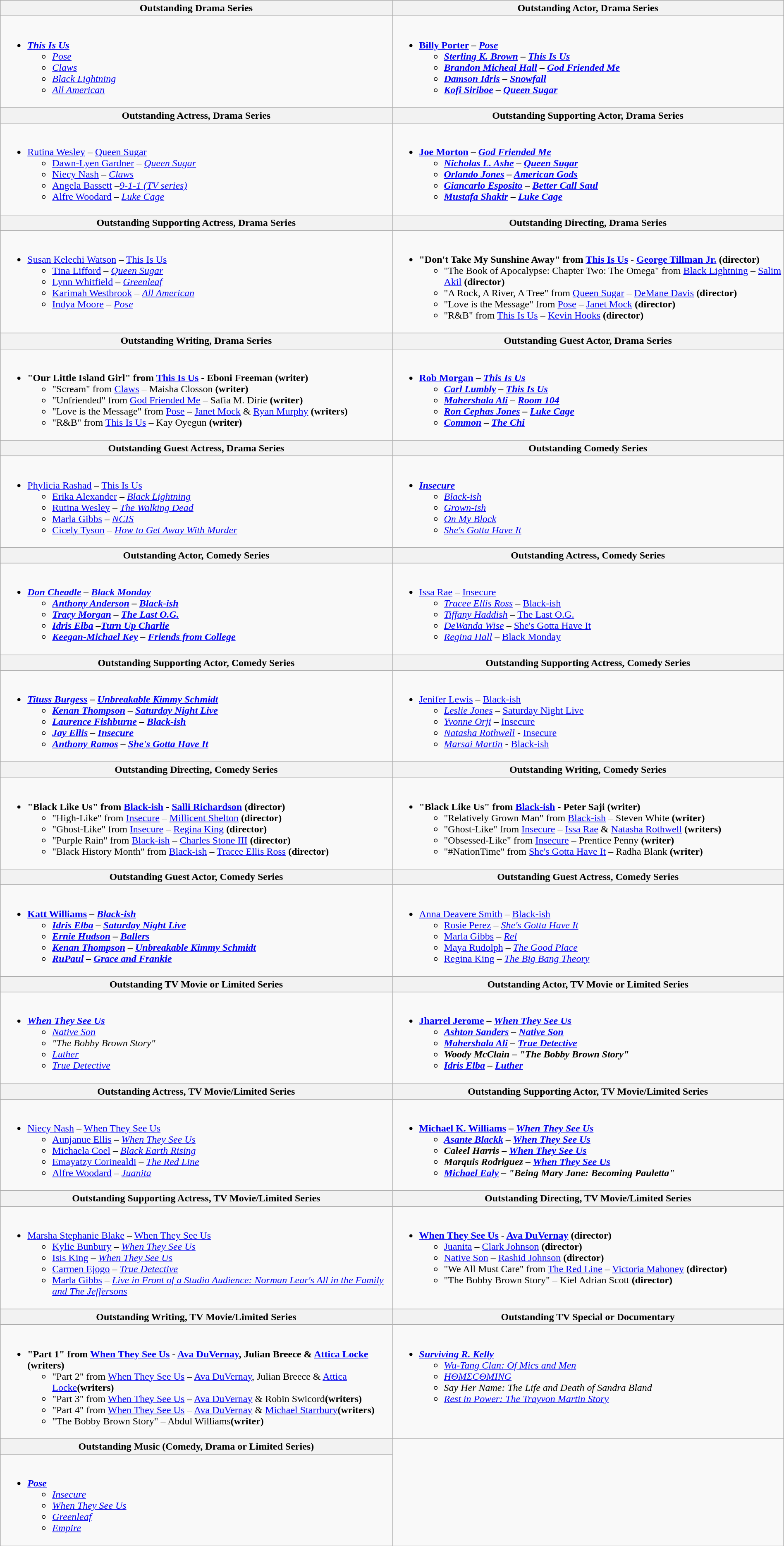<table class=wikitable width="100%">
<tr>
<th width="50%">Outstanding Drama Series</th>
<th width="50%">Outstanding Actor, Drama Series</th>
</tr>
<tr>
<td valign="top"><br><ul><li><strong><em><a href='#'>This Is Us</a></em></strong><ul><li><em><a href='#'>Pose</a></em></li><li><em><a href='#'>Claws</a></em></li><li><em><a href='#'>Black Lightning</a></em></li><li><em><a href='#'>All American</a></em></li></ul></li></ul></td>
<td valign="top"><br><ul><li><strong><a href='#'>Billy Porter</a> – <em><a href='#'>Pose</a><strong><em><ul><li><a href='#'>Sterling K. Brown</a> – </em><a href='#'>This Is Us</a><em></li><li><a href='#'>Brandon Micheal Hall</a> – </em><a href='#'>God Friended Me</a><em></li><li><a href='#'>Damson Idris</a> – </em><a href='#'>Snowfall</a><em></li><li><a href='#'>Kofi Siriboe</a> – </em><a href='#'>Queen Sugar</a><em></li></ul></li></ul></td>
</tr>
<tr>
<th width="50%">Outstanding Actress, Drama Series</th>
<th width="50%">Outstanding Supporting Actor, Drama Series</th>
</tr>
<tr>
<td valign="top"><br><ul><li></strong><a href='#'>Rutina Wesley</a> – </em><a href='#'>Queen Sugar</a></em></strong><ul><li><a href='#'>Dawn-Lyen Gardner</a> – <em><a href='#'>Queen Sugar</a></em></li><li><a href='#'>Niecy Nash</a> – <em><a href='#'>Claws</a></em></li><li><a href='#'>Angela Bassett</a> –<em><a href='#'>9-1-1 (TV series)</a></em></li><li><a href='#'>Alfre Woodard</a> – <em><a href='#'>Luke Cage</a></em></li></ul></li></ul></td>
<td valign="top"><br><ul><li><strong><a href='#'>Joe Morton</a> – <em><a href='#'>God Friended Me</a><strong><em><ul><li><a href='#'>Nicholas L. Ashe</a> – </em><a href='#'>Queen Sugar</a><em></li><li><a href='#'>Orlando Jones</a> – </em><a href='#'>American Gods</a><em></li><li><a href='#'>Giancarlo Esposito</a> – </em><a href='#'>Better Call Saul</a><em></li><li><a href='#'>Mustafa Shakir</a> – </em><a href='#'>Luke Cage</a><em></li></ul></li></ul></td>
</tr>
<tr>
<th width="50%">Outstanding Supporting Actress, Drama Series</th>
<th width="50%">Outstanding Directing, Drama Series</th>
</tr>
<tr>
<td valign="top"><br><ul><li></strong><a href='#'>Susan Kelechi Watson</a> – </em><a href='#'>This Is Us</a></em></strong><ul><li><a href='#'>Tina Lifford</a> –  <em><a href='#'>Queen Sugar</a></em></li><li><a href='#'>Lynn Whitfield</a> – <em><a href='#'>Greenleaf</a></em></li><li><a href='#'>Karimah Westbrook</a> – <em><a href='#'>All American</a></em></li><li><a href='#'>Indya Moore</a> – <em><a href='#'>Pose</a></em></li></ul></li></ul></td>
<td valign="top"><br><ul><li><strong>"Don't Take My Sunshine Away" from <a href='#'>This Is Us</a> - <a href='#'>George Tillman Jr.</a> (director)</strong><ul><li>"The Book of Apocalypse: Chapter Two: The Omega" from <a href='#'>Black Lightning</a> – <a href='#'>Salim Akil</a> <strong>(director)</strong></li><li>"A Rock, A River, A Tree" from <a href='#'>Queen Sugar</a> – <a href='#'>DeMane Davis</a> <strong>(director)</strong></li><li>"Love is the Message" from <a href='#'>Pose</a> – <a href='#'>Janet Mock</a> <strong>(director)</strong></li><li>"R&B" from <a href='#'>This Is Us</a> – <a href='#'>Kevin Hooks</a> <strong>(director)</strong></li></ul></li></ul></td>
</tr>
<tr>
<th width="50%">Outstanding Writing, Drama Series</th>
<th width="50%">Outstanding Guest Actor, Drama Series</th>
</tr>
<tr>
<td valign="top"><br><ul><li><strong>"Our Little Island Girl" from <a href='#'>This Is Us</a> - Eboni Freeman (writer)</strong><ul><li>"Scream" from <a href='#'>Claws</a> – Maisha Closson <strong>(writer)</strong></li><li>"Unfriended" from <a href='#'>God Friended Me</a> – Safia M. Dirie <strong>(writer)</strong></li><li>"Love is the Message" from <a href='#'>Pose</a> – <a href='#'>Janet Mock</a> & <a href='#'>Ryan Murphy</a> <strong>(writers)</strong></li><li>"R&B" from <a href='#'>This Is Us</a> – Kay Oyegun <strong>(writer)</strong></li></ul></li></ul></td>
<td valign="top"><br><ul><li><strong><a href='#'>Rob Morgan</a> – <em><a href='#'>This Is Us</a><strong><em><ul><li><a href='#'>Carl Lumbly</a> – </em><a href='#'>This Is Us</a><em></li><li><a href='#'>Mahershala Ali</a> – </em><a href='#'>Room 104</a><em></li><li><a href='#'>Ron Cephas Jones</a> – </em><a href='#'>Luke Cage</a><em></li><li><a href='#'>Common</a> – </em><a href='#'>The Chi</a><em></li></ul></li></ul></td>
</tr>
<tr>
<th width="50%">Outstanding Guest Actress, Drama Series</th>
<th width="50%">Outstanding Comedy Series</th>
</tr>
<tr>
<td valign="top"><br><ul><li></strong><a href='#'>Phylicia Rashad</a> –  </em><a href='#'>This Is Us</a></em></strong><ul><li><a href='#'>Erika Alexander</a> – <em><a href='#'>Black Lightning</a></em></li><li><a href='#'>Rutina Wesley</a> – <em><a href='#'>The Walking Dead</a></em></li><li><a href='#'>Marla Gibbs</a> – <em><a href='#'>NCIS</a></em></li><li><a href='#'>Cicely Tyson</a> – <em><a href='#'>How to Get Away With Murder</a></em></li></ul></li></ul></td>
<td valign="top"><br><ul><li><strong><em><a href='#'>Insecure</a></em></strong><ul><li><em><a href='#'>Black-ish</a></em></li><li><em><a href='#'>Grown-ish</a></em></li><li><em><a href='#'>On My Block</a></em></li><li><em><a href='#'>She's Gotta Have It</a></em></li></ul></li></ul></td>
</tr>
<tr>
<th width="50%">Outstanding Actor, Comedy Series</th>
<th width="50%">Outstanding Actress, Comedy Series</th>
</tr>
<tr>
<td valign="top"><br><ul><li><strong><em><a href='#'>Don Cheadle</a><em> – <a href='#'>Black Monday</a><strong><ul><li></em><a href='#'>Anthony Anderson</a><em> – <a href='#'>Black-ish</a></li><li></em><a href='#'>Tracy Morgan</a><em> – <a href='#'>The Last O.G.</a></li><li></em><a href='#'>Idris Elba</a><em> –<a href='#'>Turn Up Charlie</a></li><li></em><a href='#'>Keegan-Michael Key</a><em> – <a href='#'>Friends from College</a></li></ul></li></ul></td>
<td valign="top"><br><ul><li></em></strong><a href='#'>Issa Rae</a></em> – <a href='#'>Insecure</a></strong><ul><li><em><a href='#'>Tracee Ellis Ross</a></em> – <a href='#'>Black-ish</a></li><li><em><a href='#'>Tiffany Haddish</a></em> – <a href='#'>The Last O.G.</a></li><li><em><a href='#'>DeWanda Wise</a></em> – <a href='#'>She's Gotta Have It</a></li><li><em><a href='#'>Regina Hall</a></em> – <a href='#'>Black Monday</a></li></ul></li></ul></td>
</tr>
<tr>
<th width="50%">Outstanding Supporting Actor, Comedy Series</th>
<th width="50%">Outstanding Supporting Actress, Comedy Series</th>
</tr>
<tr>
<td valign="top"><br><ul><li><strong><em><a href='#'>Tituss Burgess</a><em> – <a href='#'>Unbreakable Kimmy Schmidt</a><strong><ul><li></em><a href='#'>Kenan Thompson</a><em> – <a href='#'>Saturday Night Live</a></li><li></em><a href='#'>Laurence Fishburne</a><em> – <a href='#'>Black-ish</a></li><li></em><a href='#'>Jay Ellis</a><em> – <a href='#'>Insecure</a></li><li></em><a href='#'>Anthony Ramos</a><em> – <a href='#'>She's Gotta Have It</a></li></ul></li></ul></td>
<td valign="top"><br><ul><li></em></strong><a href='#'>Jenifer Lewis</a></em> – <a href='#'>Black-ish</a></strong><ul><li><em><a href='#'>Leslie Jones</a></em> – <a href='#'>Saturday Night Live</a></li><li><em><a href='#'>Yvonne Orji</a></em> – <a href='#'>Insecure</a></li><li><em><a href='#'>Natasha Rothwell</a></em> - <a href='#'>Insecure</a></li><li><em><a href='#'>Marsai Martin</a></em> - <a href='#'>Black-ish</a></li></ul></li></ul></td>
</tr>
<tr>
<th width="50%">Outstanding Directing, Comedy Series</th>
<th width="50%">Outstanding Writing, Comedy Series</th>
</tr>
<tr>
<td valign="top"><br><ul><li><strong>"Black Like Us" from <a href='#'>Black-ish</a> - <a href='#'>Salli Richardson</a> (director)</strong><ul><li>"High-Like" from <a href='#'>Insecure</a> – <a href='#'>Millicent Shelton</a> <strong>(director)</strong></li><li>"Ghost-Like" from <a href='#'>Insecure</a> – <a href='#'>Regina King</a> <strong>(director)</strong></li><li>"Purple Rain" from <a href='#'>Black-ish</a> – <a href='#'>Charles Stone III</a> <strong>(director)</strong></li><li>"Black History Month" from <a href='#'>Black-ish</a> – <a href='#'>Tracee Ellis Ross</a> <strong>(director)</strong></li></ul></li></ul></td>
<td valign="top"><br><ul><li><strong>"Black Like Us" from <a href='#'>Black-ish</a> - Peter Saji (writer)</strong><ul><li>"Relatively Grown Man" from <a href='#'>Black-ish</a> – Steven White <strong>(writer)</strong></li><li>"Ghost-Like" from <a href='#'>Insecure</a> – <a href='#'>Issa Rae</a> & <a href='#'>Natasha Rothwell</a> <strong>(writers)</strong></li><li>"Obsessed-Like" from <a href='#'>Insecure</a> – Prentice Penny <strong>(writer)</strong></li><li>"#NationTime" from <a href='#'>She's Gotta Have It</a> – Radha Blank <strong>(writer)</strong></li></ul></li></ul></td>
</tr>
<tr>
<th width="50%">Outstanding Guest Actor, Comedy Series</th>
<th width="50%">Outstanding Guest Actress, Comedy Series</th>
</tr>
<tr>
<td valign="top"><br><ul><li><strong><a href='#'>Katt Williams</a> – <em><a href='#'>Black-ish</a><strong><em><ul><li><a href='#'>Idris Elba</a>  – </em><a href='#'>Saturday Night Live</a><em></li><li><a href='#'>Ernie Hudson</a>  – </em><a href='#'>Ballers</a><em></li><li><a href='#'>Kenan Thompson</a> – </em><a href='#'>Unbreakable Kimmy Schmidt</a><em></li><li><a href='#'>RuPaul</a> – </em><a href='#'>Grace and Frankie</a><em></li></ul></li></ul></td>
<td valign="top"><br><ul><li></strong><a href='#'>Anna Deavere Smith</a>  – </em><a href='#'>Black-ish</a></em></strong><ul><li><a href='#'>Rosie Perez</a> – <em><a href='#'>She's Gotta Have It</a></em></li><li><a href='#'>Marla Gibbs</a> – <em><a href='#'>Rel</a></em></li><li><a href='#'>Maya Rudolph</a> – <em><a href='#'>The Good Place</a></em></li><li><a href='#'>Regina King</a> – <em><a href='#'>The Big Bang Theory</a></em></li></ul></li></ul></td>
</tr>
<tr>
<th width="50%">Outstanding TV Movie or Limited Series</th>
<th width="50%">Outstanding Actor, TV Movie or Limited Series</th>
</tr>
<tr>
<td valign="top"><br><ul><li><strong><em><a href='#'>When They See Us</a></em></strong><ul><li><em><a href='#'>Native Son</a></em></li><li><em>"The Bobby Brown Story"</em></li><li><em><a href='#'>Luther</a></em></li><li><em><a href='#'>True Detective</a></em></li></ul></li></ul></td>
<td valign="top"><br><ul><li><strong><a href='#'>Jharrel Jerome</a> – <em><a href='#'>When They See Us</a><strong><em><ul><li><a href='#'>Ashton Sanders</a> – </em><a href='#'>Native Son</a><em></li><li><a href='#'>Mahershala Ali</a> – </em><a href='#'>True Detective</a><em></li><li>Woody McClain – </em>"The Bobby Brown Story"<em></li><li><a href='#'>Idris Elba</a> – </em><a href='#'>Luther</a><em></li></ul></li></ul></td>
</tr>
<tr>
<th width="50%">Outstanding Actress, TV Movie/Limited Series</th>
<th width="50%">Outstanding Supporting Actor, TV Movie/Limited Series</th>
</tr>
<tr>
<td valign="top"><br><ul><li></strong><a href='#'>Niecy Nash</a> – </em><a href='#'>When They See Us</a></em></strong><ul><li><a href='#'>Aunjanue Ellis</a>  – <em><a href='#'>When They See Us</a></em></li><li><a href='#'>Michaela Coel</a>  – <em><a href='#'>Black Earth Rising</a></em></li><li><a href='#'>Emayatzy Corinealdi</a> – <em><a href='#'>The Red Line</a></em></li><li><a href='#'>Alfre Woodard</a> – <em><a href='#'>Juanita</a></em></li></ul></li></ul></td>
<td valign="top"><br><ul><li><strong><a href='#'>Michael K. Williams</a>  – <em><a href='#'>When They See Us</a><strong><em><ul><li><a href='#'>Asante Blackk</a> – </em><a href='#'>When They See Us</a><em></li><li>Caleel Harris – </em><a href='#'>When They See Us</a><em></li><li>Marquis Rodriguez – </em><a href='#'>When They See Us</a><em></li><li><a href='#'>Michael Ealy</a> – </em>"Being Mary Jane: Becoming Pauletta"<em></li></ul></li></ul></td>
</tr>
<tr>
<th width="50%">Outstanding Supporting Actress, TV Movie/Limited Series</th>
<th width="50%">Outstanding Directing, TV Movie/Limited Series</th>
</tr>
<tr>
<td valign="top"><br><ul><li></strong><a href='#'>Marsha Stephanie Blake</a> – </em><a href='#'>When They See Us</a></em></strong><ul><li><a href='#'>Kylie Bunbury</a>  – <em><a href='#'>When They See Us</a></em></li><li><a href='#'>Isis King</a>  – <em><a href='#'>When They See Us</a></em></li><li><a href='#'>Carmen Ejogo</a> – <em><a href='#'>True Detective</a></em></li><li><a href='#'>Marla Gibbs</a> – <em><a href='#'>Live in Front of a Studio Audience: Norman Lear's All in the Family and The Jeffersons</a></em></li></ul></li></ul></td>
<td valign="top"><br><ul><li><strong><a href='#'>When They See Us</a> - <a href='#'>Ava DuVernay</a> (director)</strong><ul><li><a href='#'>Juanita</a> – <a href='#'>Clark Johnson</a> <strong>(director)</strong></li><li><a href='#'>Native Son</a> – <a href='#'>Rashid Johnson</a> <strong>(director)</strong></li><li>"We All Must Care" from <a href='#'>The Red Line</a> – <a href='#'>Victoria Mahoney</a> <strong>(director)</strong></li><li>"The Bobby Brown Story" – Kiel Adrian Scott <strong>(director)</strong></li></ul></li></ul></td>
</tr>
<tr>
<th width="50%">Outstanding Writing, TV Movie/Limited Series</th>
<th width="50%">Outstanding TV Special or Documentary</th>
</tr>
<tr>
<td valign="top"><br><ul><li><strong>"Part 1" from <a href='#'>When They See Us</a> - <a href='#'>Ava DuVernay</a>, Julian Breece & <a href='#'>Attica Locke</a> (writers)</strong><ul><li>"Part 2" from <a href='#'>When They See Us</a> – <a href='#'>Ava DuVernay</a>, Julian Breece & <a href='#'>Attica Locke</a><strong>(writers)</strong></li><li>"Part 3" from <a href='#'>When They See Us</a> – <a href='#'>Ava DuVernay</a> & Robin Swicord<strong>(writers)</strong></li><li>"Part 4" from <a href='#'>When They See Us</a> – <a href='#'>Ava DuVernay</a> & <a href='#'>Michael Starrbury</a><strong>(writers)</strong></li><li>"The Bobby Brown Story" – Abdul Williams<strong>(writer)</strong></li></ul></li></ul></td>
<td valign="top"><br><ul><li><strong><em><a href='#'>Surviving R. Kelly</a></em></strong><ul><li><em><a href='#'>Wu-Tang Clan: Of Mics and Men</a></em></li><li><em><a href='#'>HΘMΣCΘMING</a></em></li><li><em>Say Her Name: The Life and Death of Sandra Bland</em></li><li><em><a href='#'>Rest in Power: The Trayvon Martin Story</a></em></li></ul></li></ul></td>
</tr>
<tr>
<th width="50%">Outstanding Music (Comedy, Drama or Limited Series)</th>
</tr>
<tr>
<td valign="top"><br><ul><li><strong><em><a href='#'>Pose</a></em></strong><ul><li><em><a href='#'>Insecure</a></em></li><li><em><a href='#'>When They See Us</a></em></li><li><em><a href='#'>Greenleaf</a></em></li><li><em><a href='#'>Empire</a></em></li></ul></li></ul></td>
</tr>
<tr>
</tr>
</table>
